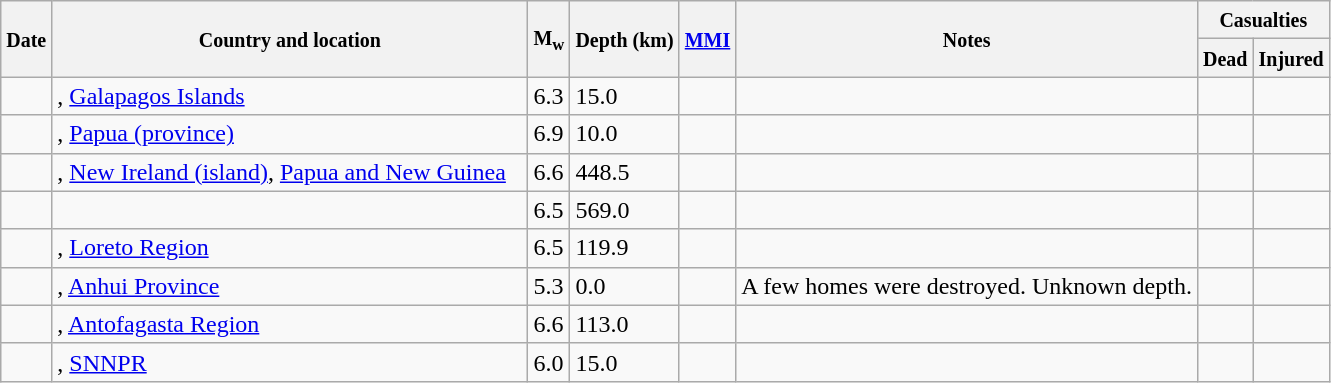<table class="wikitable sortable sort-under" style="border:1px black; margin-left:1em;">
<tr>
<th rowspan="2"><small>Date</small></th>
<th rowspan="2" style="width: 310px"><small>Country and location</small></th>
<th rowspan="2"><small>M<sub>w</sub></small></th>
<th rowspan="2"><small>Depth (km)</small></th>
<th rowspan="2"><small><a href='#'>MMI</a></small></th>
<th rowspan="2" class="unsortable"><small>Notes</small></th>
<th colspan="2"><small>Casualties</small></th>
</tr>
<tr>
<th><small>Dead</small></th>
<th><small>Injured</small></th>
</tr>
<tr>
<td></td>
<td>, <a href='#'>Galapagos Islands</a></td>
<td>6.3</td>
<td>15.0</td>
<td></td>
<td></td>
<td></td>
<td></td>
</tr>
<tr>
<td></td>
<td>, <a href='#'>Papua (province)</a></td>
<td>6.9</td>
<td>10.0</td>
<td></td>
<td></td>
<td></td>
<td></td>
</tr>
<tr>
<td></td>
<td>, <a href='#'>New Ireland (island)</a>, <a href='#'>Papua and New Guinea</a></td>
<td>6.6</td>
<td>448.5</td>
<td></td>
<td></td>
<td></td>
<td></td>
</tr>
<tr>
<td></td>
<td></td>
<td>6.5</td>
<td>569.0</td>
<td></td>
<td></td>
<td></td>
<td></td>
</tr>
<tr>
<td></td>
<td>, <a href='#'>Loreto Region</a></td>
<td>6.5</td>
<td>119.9</td>
<td></td>
<td></td>
<td></td>
<td></td>
</tr>
<tr>
<td></td>
<td>, <a href='#'>Anhui Province</a></td>
<td>5.3</td>
<td>0.0</td>
<td></td>
<td>A few homes were destroyed. Unknown depth.</td>
<td></td>
<td></td>
</tr>
<tr>
<td></td>
<td>, <a href='#'>Antofagasta Region</a></td>
<td>6.6</td>
<td>113.0</td>
<td></td>
<td></td>
<td></td>
<td></td>
</tr>
<tr>
<td></td>
<td>, <a href='#'>SNNPR</a></td>
<td>6.0</td>
<td>15.0</td>
<td></td>
<td></td>
<td></td>
<td></td>
</tr>
</table>
